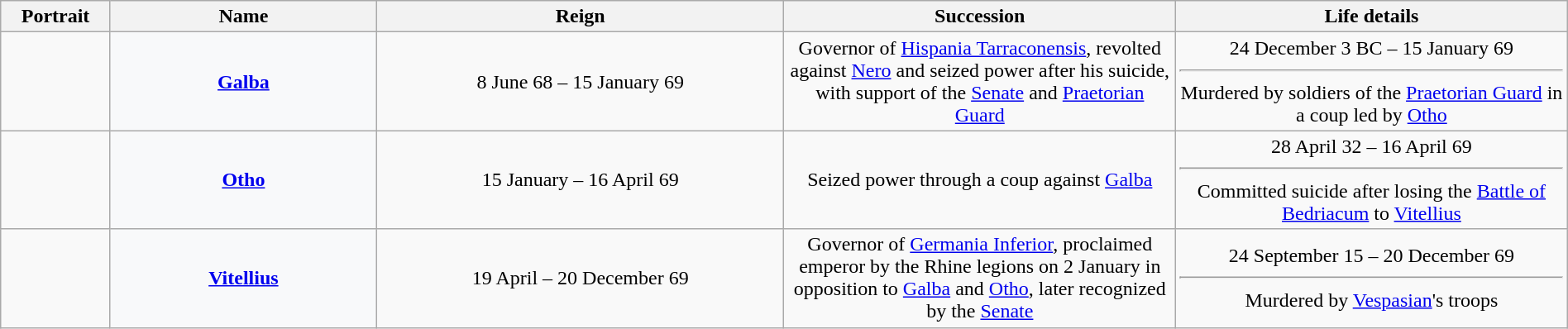<table class="wikitable plainrowheaders" style="text-align:center; width:100%">
<tr>
<th scope=col width="7%">Portrait</th>
<th scope=col width="17%">Name</th>
<th scope=col width="26%">Reign</th>
<th scope=col width="25%">Succession</th>
<th scope=col width="25%">Life details</th>
</tr>
<tr>
<td></td>
<th scope=row style="text-align:center; background:#F8F9FA"><strong><a href='#'>Galba</a></strong><br></th>
<td>8 June 68 – 15 January 69<br></td>
<td>Governor of <a href='#'>Hispania Tarraconensis</a>, revolted against <a href='#'>Nero</a> and seized power after his suicide, with support of the <a href='#'>Senate</a> and <a href='#'>Praetorian Guard</a></td>
<td>24 December 3 BC – 15 January 69<br><hr>Murdered by soldiers of the <a href='#'>Praetorian Guard</a> in a coup led by <a href='#'>Otho</a></td>
</tr>
<tr>
<td></td>
<th scope=row style="text-align:center; background:#F8F9FA"><strong><a href='#'>Otho</a></strong><br></th>
<td>15 January – 16 April 69<br></td>
<td>Seized power through a coup against <a href='#'>Galba</a></td>
<td>28 April 32 – 16 April 69<br><hr>Committed suicide after losing the <a href='#'>Battle of Bedriacum</a> to <a href='#'>Vitellius</a></td>
</tr>
<tr>
<td></td>
<th scope=row style="text-align:center; background:#F8F9FA"><strong><a href='#'>Vitellius</a></strong><br></th>
<td>19 April – 20 December 69<br></td>
<td>Governor of <a href='#'>Germania Inferior</a>, proclaimed emperor by the Rhine legions on 2 January in opposition to <a href='#'>Galba</a> and <a href='#'>Otho</a>, later recognized by the <a href='#'>Senate</a></td>
<td>24 September 15 – 20 December 69<br><hr>Murdered by <a href='#'>Vespasian</a>'s troops</td>
</tr>
</table>
